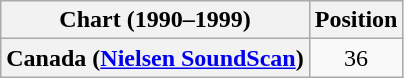<table class="wikitable plainrowheaders" style="text-align:center">
<tr>
<th>Chart (1990–1999)</th>
<th>Position</th>
</tr>
<tr>
<th scope="row">Canada (<a href='#'>Nielsen SoundScan</a>)</th>
<td>36</td>
</tr>
</table>
